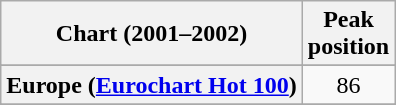<table class="wikitable sortable plainrowheaders" style="text-align:center">
<tr>
<th>Chart (2001–2002)</th>
<th>Peak<br>position</th>
</tr>
<tr>
</tr>
<tr>
</tr>
<tr>
<th scope="row">Europe (<a href='#'>Eurochart Hot 100</a>)</th>
<td>86</td>
</tr>
<tr>
</tr>
<tr>
</tr>
<tr>
</tr>
<tr>
</tr>
<tr>
</tr>
<tr>
</tr>
<tr>
</tr>
</table>
